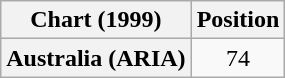<table class="wikitable plainrowheaders" style="text-align:center">
<tr>
<th>Chart (1999)</th>
<th>Position</th>
</tr>
<tr>
<th scope="row">Australia (ARIA)</th>
<td>74</td>
</tr>
</table>
